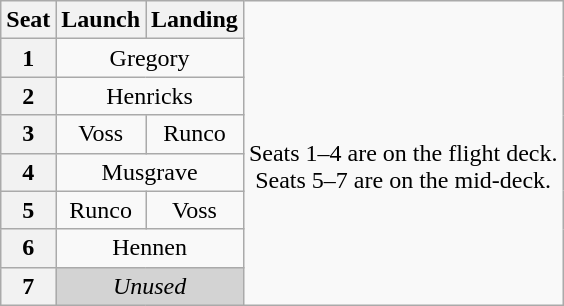<table class="wikitable" style="text-align:center">
<tr>
<th>Seat</th>
<th>Launch</th>
<th>Landing</th>
<td rowspan=8><br>Seats 1–4 are on the flight deck.<br>Seats 5–7 are on the mid-deck.</td>
</tr>
<tr>
<th>1</th>
<td colspan=2>Gregory</td>
</tr>
<tr>
<th>2</th>
<td colspan=2>Henricks</td>
</tr>
<tr>
<th>3</th>
<td>Voss</td>
<td>Runco</td>
</tr>
<tr>
<th>4</th>
<td colspan=2>Musgrave</td>
</tr>
<tr>
<th>5</th>
<td>Runco</td>
<td>Voss</td>
</tr>
<tr>
<th>6</th>
<td colspan=2>Hennen</td>
</tr>
<tr>
<th>7</th>
<td colspan=2 style="background-color:lightgray"><em>Unused</em></td>
</tr>
</table>
